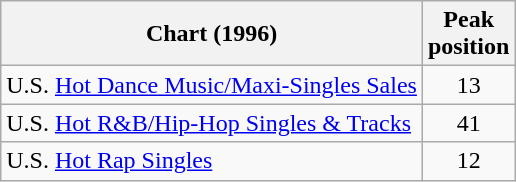<table class="wikitable sortable">
<tr>
<th align="left">Chart (1996)</th>
<th align="center">Peak<br>position</th>
</tr>
<tr>
<td align="left">U.S. <a href='#'>Hot Dance Music/Maxi-Singles Sales</a></td>
<td align="center">13</td>
</tr>
<tr>
<td align="left">U.S. <a href='#'>Hot R&B/Hip-Hop Singles & Tracks</a></td>
<td align="center">41</td>
</tr>
<tr>
<td align="left">U.S. <a href='#'>Hot Rap Singles</a></td>
<td align="center">12</td>
</tr>
</table>
